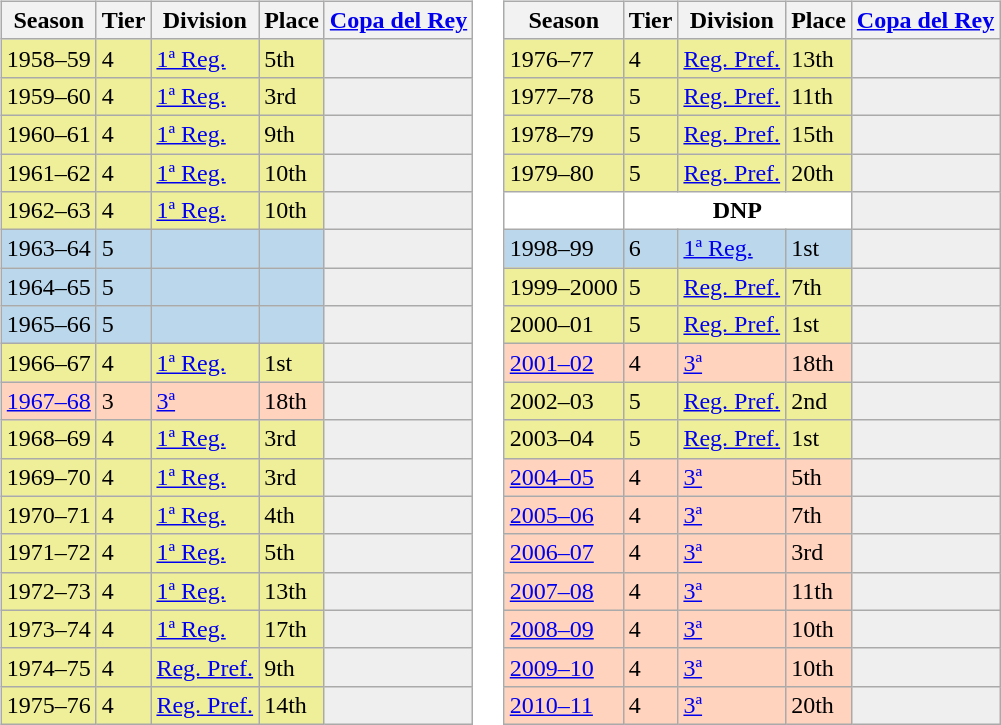<table>
<tr>
<td valign="top" width=0%><br><table class="wikitable">
<tr style="background:#f0f6fa;">
<th>Season</th>
<th>Tier</th>
<th>Division</th>
<th>Place</th>
<th><a href='#'>Copa del Rey</a></th>
</tr>
<tr>
<td style="background:#EFEF99;">1958–59</td>
<td style="background:#EFEF99;">4</td>
<td style="background:#EFEF99;"><a href='#'>1ª Reg.</a></td>
<td style="background:#EFEF99;">5th</td>
<th style="background:#efefef;"></th>
</tr>
<tr>
<td style="background:#EFEF99;">1959–60</td>
<td style="background:#EFEF99;">4</td>
<td style="background:#EFEF99;"><a href='#'>1ª Reg.</a></td>
<td style="background:#EFEF99;">3rd</td>
<th style="background:#efefef;"></th>
</tr>
<tr>
<td style="background:#EFEF99;">1960–61</td>
<td style="background:#EFEF99;">4</td>
<td style="background:#EFEF99;"><a href='#'>1ª Reg.</a></td>
<td style="background:#EFEF99;">9th</td>
<th style="background:#efefef;"></th>
</tr>
<tr>
<td style="background:#EFEF99;">1961–62</td>
<td style="background:#EFEF99;">4</td>
<td style="background:#EFEF99;"><a href='#'>1ª Reg.</a></td>
<td style="background:#EFEF99;">10th</td>
<th style="background:#efefef;"></th>
</tr>
<tr>
<td style="background:#EFEF99;">1962–63</td>
<td style="background:#EFEF99;">4</td>
<td style="background:#EFEF99;"><a href='#'>1ª Reg.</a></td>
<td style="background:#EFEF99;">10th</td>
<th style="background:#efefef;"></th>
</tr>
<tr>
<td style="background:#BBD7EC;">1963–64</td>
<td style="background:#BBD7EC;">5</td>
<td style="background:#BBD7EC;"></td>
<td style="background:#BBD7EC;"></td>
<th style="background:#efefef;"></th>
</tr>
<tr>
<td style="background:#BBD7EC;">1964–65</td>
<td style="background:#BBD7EC;">5</td>
<td style="background:#BBD7EC;"></td>
<td style="background:#BBD7EC;"></td>
<th style="background:#efefef;"></th>
</tr>
<tr>
<td style="background:#BBD7EC;">1965–66</td>
<td style="background:#BBD7EC;">5</td>
<td style="background:#BBD7EC;"></td>
<td style="background:#BBD7EC;"></td>
<th style="background:#efefef;"></th>
</tr>
<tr>
<td style="background:#EFEF99;">1966–67</td>
<td style="background:#EFEF99;">4</td>
<td style="background:#EFEF99;"><a href='#'>1ª Reg.</a></td>
<td style="background:#EFEF99;">1st</td>
<th style="background:#efefef;"></th>
</tr>
<tr>
<td style="background:#FFD3BD;"><a href='#'>1967–68</a></td>
<td style="background:#FFD3BD;">3</td>
<td style="background:#FFD3BD;"><a href='#'>3ª</a></td>
<td style="background:#FFD3BD;">18th</td>
<th style="background:#efefef;"></th>
</tr>
<tr>
<td style="background:#EFEF99;">1968–69</td>
<td style="background:#EFEF99;">4</td>
<td style="background:#EFEF99;"><a href='#'>1ª Reg.</a></td>
<td style="background:#EFEF99;">3rd</td>
<th style="background:#efefef;"></th>
</tr>
<tr>
<td style="background:#EFEF99;">1969–70</td>
<td style="background:#EFEF99;">4</td>
<td style="background:#EFEF99;"><a href='#'>1ª Reg.</a></td>
<td style="background:#EFEF99;">3rd</td>
<th style="background:#efefef;"></th>
</tr>
<tr>
<td style="background:#EFEF99;">1970–71</td>
<td style="background:#EFEF99;">4</td>
<td style="background:#EFEF99;"><a href='#'>1ª Reg.</a></td>
<td style="background:#EFEF99;">4th</td>
<th style="background:#efefef;"></th>
</tr>
<tr>
<td style="background:#EFEF99;">1971–72</td>
<td style="background:#EFEF99;">4</td>
<td style="background:#EFEF99;"><a href='#'>1ª Reg.</a></td>
<td style="background:#EFEF99;">5th</td>
<th style="background:#efefef;"></th>
</tr>
<tr>
<td style="background:#EFEF99;">1972–73</td>
<td style="background:#EFEF99;">4</td>
<td style="background:#EFEF99;"><a href='#'>1ª Reg.</a></td>
<td style="background:#EFEF99;">13th</td>
<th style="background:#efefef;"></th>
</tr>
<tr>
<td style="background:#EFEF99;">1973–74</td>
<td style="background:#EFEF99;">4</td>
<td style="background:#EFEF99;"><a href='#'>1ª Reg.</a></td>
<td style="background:#EFEF99;">17th</td>
<th style="background:#efefef;"></th>
</tr>
<tr>
<td style="background:#EFEF99;">1974–75</td>
<td style="background:#EFEF99;">4</td>
<td style="background:#EFEF99;"><a href='#'>Reg. Pref.</a></td>
<td style="background:#EFEF99;">9th</td>
<th style="background:#efefef;"></th>
</tr>
<tr>
<td style="background:#EFEF99;">1975–76</td>
<td style="background:#EFEF99;">4</td>
<td style="background:#EFEF99;"><a href='#'>Reg. Pref.</a></td>
<td style="background:#EFEF99;">14th</td>
<th style="background:#efefef;"></th>
</tr>
</table>
</td>
<td valign="top" width=0%><br><table class="wikitable">
<tr style="background:#f0f6fa;">
<th>Season</th>
<th>Tier</th>
<th>Division</th>
<th>Place</th>
<th><a href='#'>Copa del Rey</a></th>
</tr>
<tr>
<td style="background:#EFEF99;">1976–77</td>
<td style="background:#EFEF99;">4</td>
<td style="background:#EFEF99;"><a href='#'>Reg. Pref.</a></td>
<td style="background:#EFEF99;">13th</td>
<th style="background:#efefef;"></th>
</tr>
<tr>
<td style="background:#EFEF99;">1977–78</td>
<td style="background:#EFEF99;">5</td>
<td style="background:#EFEF99;"><a href='#'>Reg. Pref.</a></td>
<td style="background:#EFEF99;">11th</td>
<th style="background:#efefef;"></th>
</tr>
<tr>
<td style="background:#EFEF99;">1978–79</td>
<td style="background:#EFEF99;">5</td>
<td style="background:#EFEF99;"><a href='#'>Reg. Pref.</a></td>
<td style="background:#EFEF99;">15th</td>
<th style="background:#efefef;"></th>
</tr>
<tr>
<td style="background:#EFEF99;">1979–80</td>
<td style="background:#EFEF99;">5</td>
<td style="background:#EFEF99;"><a href='#'>Reg. Pref.</a></td>
<td style="background:#EFEF99;">20th</td>
<th style="background:#efefef;"></th>
</tr>
<tr>
<td style="background:#FFFFFF;"></td>
<th style="background:#FFFFFF;" colspan="3">DNP</th>
<th style="background:#efefef;"></th>
</tr>
<tr>
<td style="background:#BBD7EC;">1998–99</td>
<td style="background:#BBD7EC;">6</td>
<td style="background:#BBD7EC;"><a href='#'>1ª Reg.</a></td>
<td style="background:#BBD7EC;">1st</td>
<th style="background:#efefef;"></th>
</tr>
<tr>
<td style="background:#EFEF99;">1999–2000</td>
<td style="background:#EFEF99;">5</td>
<td style="background:#EFEF99;"><a href='#'>Reg. Pref.</a></td>
<td style="background:#EFEF99;">7th</td>
<th style="background:#efefef;"></th>
</tr>
<tr>
<td style="background:#EFEF99;">2000–01</td>
<td style="background:#EFEF99;">5</td>
<td style="background:#EFEF99;"><a href='#'>Reg. Pref.</a></td>
<td style="background:#EFEF99;">1st</td>
<th style="background:#efefef;"></th>
</tr>
<tr>
<td style="background:#FFD3BD;"><a href='#'>2001–02</a></td>
<td style="background:#FFD3BD;">4</td>
<td style="background:#FFD3BD;"><a href='#'>3ª</a></td>
<td style="background:#FFD3BD;">18th</td>
<th style="background:#efefef;"></th>
</tr>
<tr>
<td style="background:#EFEF99;">2002–03</td>
<td style="background:#EFEF99;">5</td>
<td style="background:#EFEF99;"><a href='#'>Reg. Pref.</a></td>
<td style="background:#EFEF99;">2nd</td>
<th style="background:#efefef;"></th>
</tr>
<tr>
<td style="background:#EFEF99;">2003–04</td>
<td style="background:#EFEF99;">5</td>
<td style="background:#EFEF99;"><a href='#'>Reg. Pref.</a></td>
<td style="background:#EFEF99;">1st</td>
<th style="background:#efefef;"></th>
</tr>
<tr>
<td style="background:#FFD3BD;"><a href='#'>2004–05</a></td>
<td style="background:#FFD3BD;">4</td>
<td style="background:#FFD3BD;"><a href='#'>3ª</a></td>
<td style="background:#FFD3BD;">5th</td>
<th style="background:#efefef;"></th>
</tr>
<tr>
<td style="background:#FFD3BD;"><a href='#'>2005–06</a></td>
<td style="background:#FFD3BD;">4</td>
<td style="background:#FFD3BD;"><a href='#'>3ª</a></td>
<td style="background:#FFD3BD;">7th</td>
<th style="background:#efefef;"></th>
</tr>
<tr>
<td style="background:#FFD3BD;"><a href='#'>2006–07</a></td>
<td style="background:#FFD3BD;">4</td>
<td style="background:#FFD3BD;"><a href='#'>3ª</a></td>
<td style="background:#FFD3BD;">3rd</td>
<th style="background:#efefef;"></th>
</tr>
<tr>
<td style="background:#FFD3BD;"><a href='#'>2007–08</a></td>
<td style="background:#FFD3BD;">4</td>
<td style="background:#FFD3BD;"><a href='#'>3ª</a></td>
<td style="background:#FFD3BD;">11th</td>
<th style="background:#efefef;"></th>
</tr>
<tr>
<td style="background:#FFD3BD;"><a href='#'>2008–09</a></td>
<td style="background:#FFD3BD;">4</td>
<td style="background:#FFD3BD;"><a href='#'>3ª</a></td>
<td style="background:#FFD3BD;">10th</td>
<td style="background:#efefef;"></td>
</tr>
<tr>
<td style="background:#FFD3BD;"><a href='#'>2009–10</a></td>
<td style="background:#FFD3BD;">4</td>
<td style="background:#FFD3BD;"><a href='#'>3ª</a></td>
<td style="background:#FFD3BD;">10th</td>
<td style="background:#efefef;"></td>
</tr>
<tr>
<td style="background:#FFD3BD;"><a href='#'>2010–11</a></td>
<td style="background:#FFD3BD;">4</td>
<td style="background:#FFD3BD;"><a href='#'>3ª</a></td>
<td style="background:#FFD3BD;">20th</td>
<td style="background:#efefef;"></td>
</tr>
</table>
</td>
</tr>
</table>
